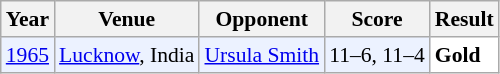<table class="sortable wikitable" style="font-size: 90%;">
<tr>
<th>Year</th>
<th>Venue</th>
<th>Opponent</th>
<th>Score</th>
<th>Result</th>
</tr>
<tr style="background:#ECF2FF">
<td align="center"><a href='#'>1965</a></td>
<td align="left"><a href='#'>Lucknow</a>, India</td>
<td align="left"> <a href='#'>Ursula Smith</a></td>
<td align="left">11–6, 11–4</td>
<td style="text-align:left; background:white"> <strong>Gold</strong></td>
</tr>
</table>
